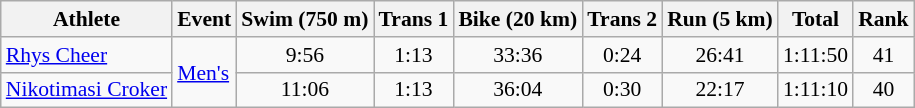<table class="wikitable" border="1" style="font-size:90%; text-align:center">
<tr>
<th>Athlete</th>
<th>Event</th>
<th>Swim (750 m)</th>
<th>Trans 1</th>
<th>Bike (20 km)</th>
<th>Trans 2</th>
<th>Run (5 km)</th>
<th>Total</th>
<th>Rank</th>
</tr>
<tr>
<td align=left><a href='#'>Rhys Cheer</a></td>
<td align=left rowspan=2><a href='#'>Men's</a></td>
<td>9:56</td>
<td>1:13</td>
<td>33:36</td>
<td>0:24</td>
<td>26:41</td>
<td>1:11:50</td>
<td>41</td>
</tr>
<tr align=center>
<td align=left><a href='#'>Nikotimasi Croker</a></td>
<td>11:06</td>
<td>1:13</td>
<td>36:04</td>
<td>0:30</td>
<td>22:17</td>
<td>1:11:10</td>
<td>40</td>
</tr>
</table>
